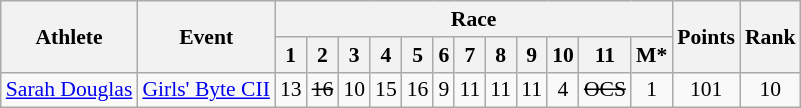<table class="wikitable" border="1" style="font-size:90%">
<tr>
<th rowspan=2>Athlete</th>
<th rowspan=2>Event</th>
<th colspan=12>Race</th>
<th rowspan=2>Points</th>
<th rowspan=2>Rank</th>
</tr>
<tr>
<th>1</th>
<th>2</th>
<th>3</th>
<th>4</th>
<th>5</th>
<th>6</th>
<th>7</th>
<th>8</th>
<th>9</th>
<th>10</th>
<th>11</th>
<th>M*</th>
</tr>
<tr>
<td><a href='#'>Sarah Douglas</a></td>
<td><a href='#'>Girls' Byte CII</a></td>
<td align=center>13</td>
<td align=center><s>16</s></td>
<td align=center>10</td>
<td align=center>15</td>
<td align=center>16</td>
<td align=center>9</td>
<td align=center>11</td>
<td align=center>11</td>
<td align=center>11</td>
<td align=center>4</td>
<td align=center><s>OCS</s></td>
<td align=center>1</td>
<td align=center>101</td>
<td align=center>10</td>
</tr>
</table>
